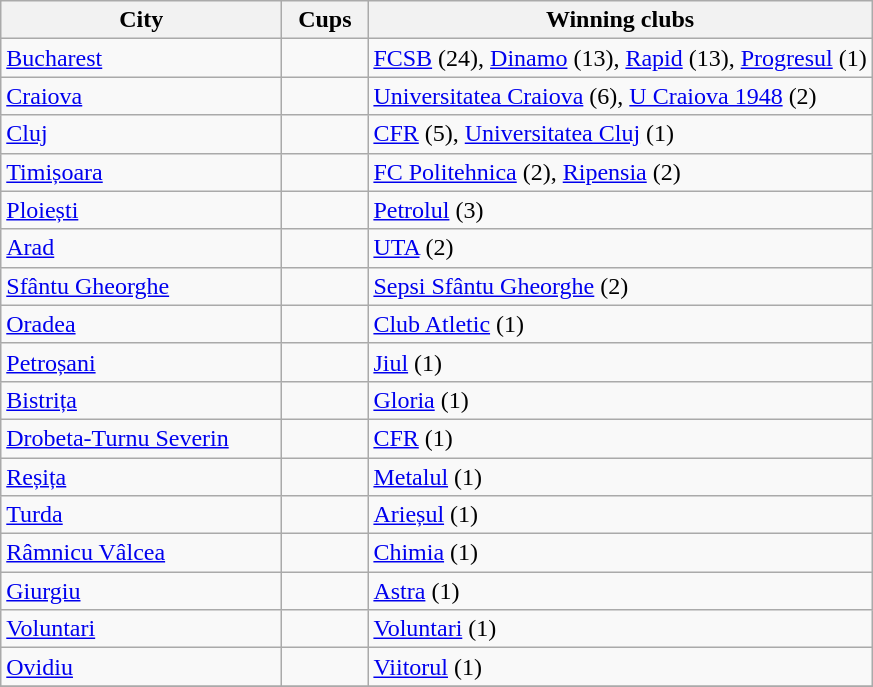<table class="wikitable">
<tr>
<th width="180">City</th>
<th width="50">Cups</th>
<th>Winning clubs</th>
</tr>
<tr>
<td> <a href='#'>Bucharest</a></td>
<td></td>
<td><a href='#'>FCSB</a> (24), <a href='#'>Dinamo</a> (13), <a href='#'>Rapid</a> (13), <a href='#'>Progresul</a> (1)</td>
</tr>
<tr>
<td> <a href='#'>Craiova</a></td>
<td></td>
<td><a href='#'>Universitatea Craiova</a> (6), <a href='#'>U Craiova 1948</a> (2)</td>
</tr>
<tr>
<td> <a href='#'>Cluj</a></td>
<td></td>
<td><a href='#'>CFR</a> (5), <a href='#'>Universitatea Cluj</a> (1)</td>
</tr>
<tr>
<td> <a href='#'>Timișoara</a></td>
<td></td>
<td><a href='#'>FC Politehnica</a> (2), <a href='#'>Ripensia</a> (2)</td>
</tr>
<tr>
<td> <a href='#'>Ploiești</a></td>
<td></td>
<td><a href='#'>Petrolul</a> (3)</td>
</tr>
<tr>
<td> <a href='#'>Arad</a></td>
<td></td>
<td><a href='#'>UTA</a> (2)</td>
</tr>
<tr>
<td> <a href='#'>Sfântu Gheorghe</a></td>
<td></td>
<td><a href='#'>Sepsi Sfântu Gheorghe</a> (2)</td>
</tr>
<tr>
<td> <a href='#'>Oradea</a></td>
<td></td>
<td><a href='#'>Club Atletic</a> (1)</td>
</tr>
<tr>
<td> <a href='#'>Petroșani</a></td>
<td></td>
<td><a href='#'>Jiul</a> (1)</td>
</tr>
<tr>
<td> <a href='#'>Bistrița</a></td>
<td></td>
<td><a href='#'>Gloria</a> (1)</td>
</tr>
<tr>
<td> <a href='#'>Drobeta-Turnu Severin</a></td>
<td></td>
<td><a href='#'>CFR</a> (1)</td>
</tr>
<tr>
<td> <a href='#'>Reșița</a></td>
<td></td>
<td><a href='#'>Metalul</a> (1)</td>
</tr>
<tr>
<td> <a href='#'>Turda</a></td>
<td></td>
<td><a href='#'>Arieșul</a> (1)</td>
</tr>
<tr>
<td> <a href='#'>Râmnicu Vâlcea</a></td>
<td></td>
<td><a href='#'>Chimia</a> (1)</td>
</tr>
<tr>
<td> <a href='#'>Giurgiu</a></td>
<td></td>
<td><a href='#'>Astra</a> (1)</td>
</tr>
<tr>
<td> <a href='#'>Voluntari</a></td>
<td></td>
<td><a href='#'>Voluntari</a> (1)</td>
</tr>
<tr>
<td> <a href='#'>Ovidiu</a></td>
<td></td>
<td><a href='#'>Viitorul</a> (1)</td>
</tr>
<tr>
</tr>
</table>
